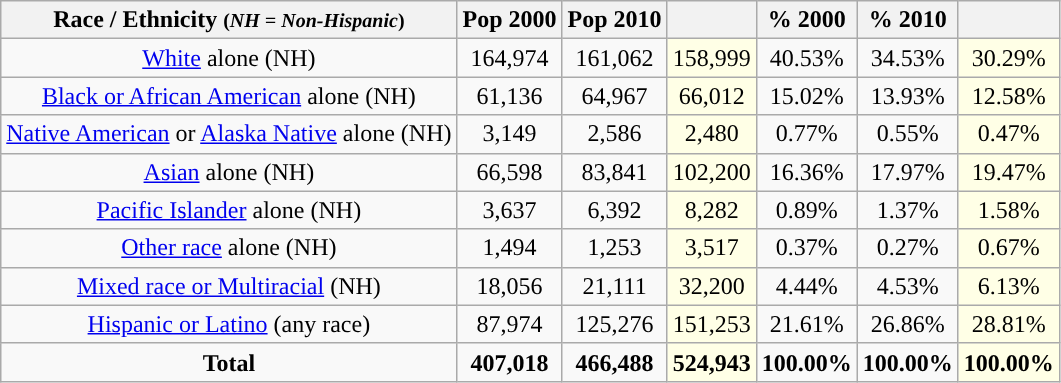<table class="wikitable" style="text-align:center;">
<tr>
<th>Race / Ethnicity <small>(<em>NH = Non-Hispanic</em>)</small></th>
<th>Pop 2000</th>
<th>Pop 2010</th>
<th></th>
<th>% 2000</th>
<th>% 2010</th>
<th></th>
</tr>
<tr>
<td><a href='#'>White</a> alone (NH)</td>
<td>164,974</td>
<td>161,062</td>
<td style='background: #ffffe6;'>158,999</td>
<td>40.53%</td>
<td>34.53%</td>
<td style='background: #ffffe6;'>30.29%</td>
</tr>
<tr>
<td><a href='#'>Black or African American</a> alone (NH)</td>
<td>61,136</td>
<td>64,967</td>
<td style='background: #ffffe6;'>66,012</td>
<td>15.02%</td>
<td>13.93%</td>
<td style='background: #ffffe6;'>12.58%</td>
</tr>
<tr>
<td><a href='#'>Native American</a> or <a href='#'>Alaska Native</a> alone (NH)</td>
<td>3,149</td>
<td>2,586</td>
<td style='background: #ffffe6;'>2,480</td>
<td>0.77%</td>
<td>0.55%</td>
<td style='background: #ffffe6;'>0.47%</td>
</tr>
<tr>
<td><a href='#'>Asian</a> alone (NH)</td>
<td>66,598</td>
<td>83,841</td>
<td style='background: #ffffe6;'>102,200</td>
<td>16.36%</td>
<td>17.97%</td>
<td style='background: #ffffe6;'>19.47%</td>
</tr>
<tr>
<td><a href='#'>Pacific Islander</a> alone (NH)</td>
<td>3,637</td>
<td>6,392</td>
<td style='background: #ffffe6;'>8,282</td>
<td>0.89%</td>
<td>1.37%</td>
<td style='background: #ffffe6;'>1.58%</td>
</tr>
<tr>
<td><a href='#'>Other race</a> alone (NH)</td>
<td>1,494</td>
<td>1,253</td>
<td style='background: #ffffe6;'>3,517</td>
<td>0.37%</td>
<td>0.27%</td>
<td style='background: #ffffe6;'>0.67%</td>
</tr>
<tr>
<td><a href='#'>Mixed race or Multiracial</a> (NH)</td>
<td>18,056</td>
<td>21,111</td>
<td style='background: #ffffe6;'>32,200</td>
<td>4.44%</td>
<td>4.53%</td>
<td style='background: #ffffe6;'>6.13%</td>
</tr>
<tr>
<td><a href='#'>Hispanic or Latino</a> (any race)</td>
<td>87,974</td>
<td>125,276</td>
<td style='background: #ffffe6;'>151,253</td>
<td>21.61%</td>
<td>26.86%</td>
<td style='background: #ffffe6;'>28.81%</td>
</tr>
<tr>
<td><strong>Total</strong></td>
<td><strong>407,018</strong></td>
<td><strong>466,488</strong></td>
<td style='background: #ffffe6;'><strong>524,943</strong></td>
<td><strong>100.00%</strong></td>
<td><strong>100.00%</strong></td>
<td style='background: #ffffe6;'><strong>100.00%</strong></td>
</tr>
</table>
